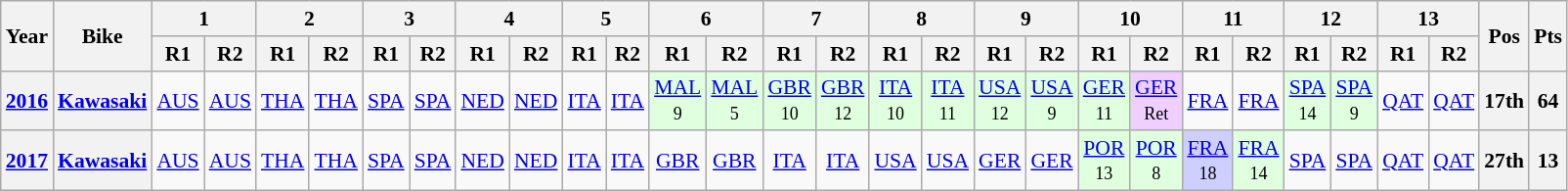<table class="wikitable" style="text-align:center; font-size:90%">
<tr>
<th valign="middle" rowspan=2>Year</th>
<th valign="middle" rowspan=2>Bike</th>
<th colspan=2>1</th>
<th colspan=2>2</th>
<th colspan=2>3</th>
<th colspan=2>4</th>
<th colspan=2>5</th>
<th colspan=2>6</th>
<th colspan=2>7</th>
<th colspan=2>8</th>
<th colspan=2>9</th>
<th colspan=2>10</th>
<th colspan=2>11</th>
<th colspan=2>12</th>
<th colspan=2>13</th>
<th rowspan=2>Pos</th>
<th rowspan=2>Pts</th>
</tr>
<tr>
<th>R1</th>
<th>R2</th>
<th>R1</th>
<th>R2</th>
<th>R1</th>
<th>R2</th>
<th>R1</th>
<th>R2</th>
<th>R1</th>
<th>R2</th>
<th>R1</th>
<th>R2</th>
<th>R1</th>
<th>R2</th>
<th>R1</th>
<th>R2</th>
<th>R1</th>
<th>R2</th>
<th>R1</th>
<th>R2</th>
<th>R1</th>
<th>R2</th>
<th>R1</th>
<th>R2</th>
<th>R1</th>
<th>R2</th>
</tr>
<tr>
<th><a href='#'>2016</a></th>
<th><a href='#'>Kawasaki</a></th>
<td><a href='#'>AUS</a></td>
<td><a href='#'>AUS</a></td>
<td><a href='#'>THA</a></td>
<td><a href='#'>THA</a></td>
<td><a href='#'>SPA</a></td>
<td><a href='#'>SPA</a></td>
<td><a href='#'>NED</a></td>
<td><a href='#'>NED</a></td>
<td><a href='#'>ITA</a></td>
<td><a href='#'>ITA</a></td>
<td style="background:#dfffdf;"><a href='#'>MAL</a><br><small>9</small></td>
<td style="background:#dfffdf;"><a href='#'>MAL</a><br><small>5</small></td>
<td style="background:#dfffdf;"><a href='#'>GBR</a><br><small>10</small></td>
<td style="background:#dfffdf;"><a href='#'>GBR</a><br><small>12</small></td>
<td style="background:#dfffdf;"><a href='#'>ITA</a><br><small>10</small></td>
<td style="background:#dfffdf;"><a href='#'>ITA</a><br><small>11</small></td>
<td style="background:#dfffdf;"><a href='#'>USA</a><br><small>12</small></td>
<td style="background:#dfffdf;"><a href='#'>USA</a><br><small>9</small></td>
<td style="background:#dfffdf;"><a href='#'>GER</a><br><small>11</small></td>
<td style="background:#efcfff;"><a href='#'>GER</a><br><small>Ret</small></td>
<td><a href='#'>FRA</a></td>
<td><a href='#'>FRA</a></td>
<td style="background:#dfffdf;"><a href='#'>SPA</a><br><small>14</small></td>
<td style="background:#dfffdf;"><a href='#'>SPA</a><br><small>9</small></td>
<td><a href='#'>QAT</a></td>
<td><a href='#'>QAT</a></td>
<th>17th</th>
<th>64</th>
</tr>
<tr>
<th><a href='#'>2017</a></th>
<th><a href='#'>Kawasaki</a></th>
<td><a href='#'>AUS</a></td>
<td><a href='#'>AUS</a></td>
<td><a href='#'>THA</a></td>
<td><a href='#'>THA</a></td>
<td><a href='#'>SPA</a></td>
<td><a href='#'>SPA</a></td>
<td><a href='#'>NED</a></td>
<td><a href='#'>NED</a></td>
<td><a href='#'>ITA</a></td>
<td><a href='#'>ITA</a></td>
<td><a href='#'>GBR</a></td>
<td><a href='#'>GBR</a></td>
<td><a href='#'>ITA</a></td>
<td><a href='#'>ITA</a></td>
<td><a href='#'>USA</a></td>
<td><a href='#'>USA</a></td>
<td><a href='#'>GER</a></td>
<td><a href='#'>GER</a></td>
<td style="background:#dfffdf;"><a href='#'>POR</a><br><small>13</small></td>
<td style="background:#dfffdf;"><a href='#'>POR</a><br><small>8</small></td>
<td style="background:#cfcfff;"><a href='#'>FRA</a><br><small>18</small></td>
<td style="background:#dfffdf;"><a href='#'>FRA</a><br><small>14</small></td>
<td><a href='#'>SPA</a></td>
<td><a href='#'>SPA</a></td>
<td><a href='#'>QAT</a></td>
<td><a href='#'>QAT</a></td>
<th>27th</th>
<th>13</th>
</tr>
</table>
